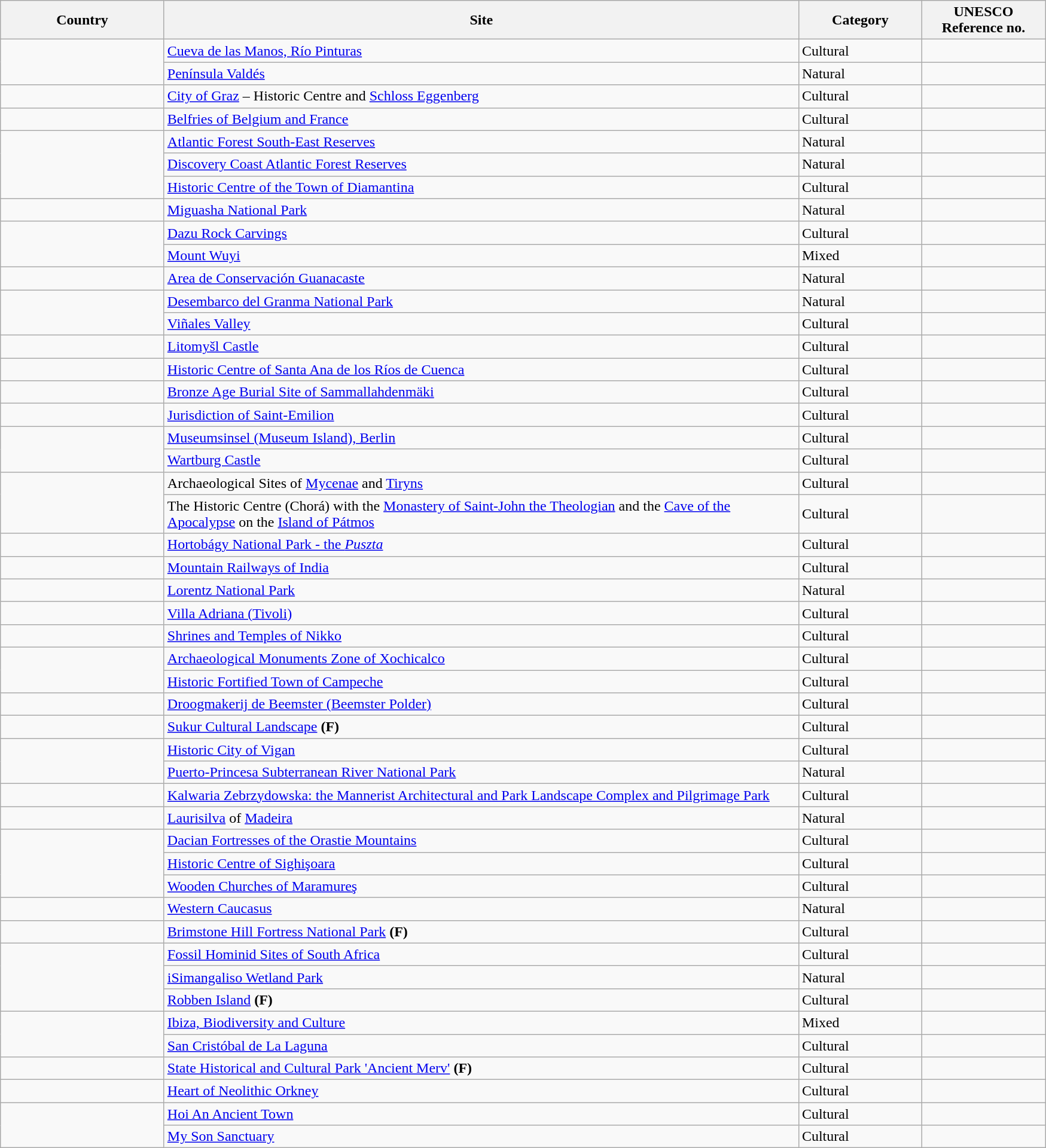<table class="wikitable sortable" style="font-size:100%;">
<tr>
<th scope="col" width="175">Country</th>
<th scope="col" width="700">Site</th>
<th scope="col" width="130">Category</th>
<th scope="col" width="130">UNESCO<br>Reference no.</th>
</tr>
<tr>
<td rowspan="2"></td>
<td><a href='#'>Cueva de las Manos, Río Pinturas</a></td>
<td>Cultural</td>
<td></td>
</tr>
<tr>
<td><a href='#'>Península Valdés</a></td>
<td>Natural</td>
<td></td>
</tr>
<tr>
<td></td>
<td><a href='#'>City of Graz</a> – Historic Centre and <a href='#'>Schloss Eggenberg</a></td>
<td>Cultural</td>
<td></td>
</tr>
<tr>
<td><br></td>
<td><a href='#'>Belfries of Belgium and France</a></td>
<td>Cultural</td>
<td></td>
</tr>
<tr>
<td rowspan="3"></td>
<td><a href='#'>Atlantic Forest South-East Reserves</a></td>
<td>Natural</td>
<td></td>
</tr>
<tr>
<td><a href='#'>Discovery Coast Atlantic Forest Reserves</a></td>
<td>Natural</td>
<td></td>
</tr>
<tr>
<td><a href='#'>Historic Centre of the Town of Diamantina</a></td>
<td>Cultural</td>
<td></td>
</tr>
<tr>
<td></td>
<td><a href='#'>Miguasha National Park</a></td>
<td>Natural</td>
<td></td>
</tr>
<tr>
<td rowspan="2"></td>
<td><a href='#'>Dazu Rock Carvings</a></td>
<td>Cultural</td>
<td></td>
</tr>
<tr>
<td><a href='#'>Mount Wuyi</a></td>
<td>Mixed</td>
<td></td>
</tr>
<tr>
<td></td>
<td><a href='#'>Area de Conservación Guanacaste</a></td>
<td>Natural</td>
<td></td>
</tr>
<tr>
<td rowspan="2"></td>
<td><a href='#'>Desembarco del Granma National Park</a></td>
<td>Natural</td>
<td></td>
</tr>
<tr>
<td><a href='#'>Viñales Valley</a></td>
<td>Cultural</td>
<td></td>
</tr>
<tr>
<td></td>
<td><a href='#'>Litomyšl Castle</a></td>
<td>Cultural</td>
<td></td>
</tr>
<tr>
<td></td>
<td><a href='#'>Historic Centre of Santa Ana de los Ríos de Cuenca</a></td>
<td>Cultural</td>
<td></td>
</tr>
<tr>
<td></td>
<td><a href='#'>Bronze Age Burial Site of Sammallahdenmäki</a></td>
<td>Cultural</td>
<td></td>
</tr>
<tr>
<td></td>
<td><a href='#'>Jurisdiction of Saint-Emilion</a></td>
<td>Cultural</td>
<td></td>
</tr>
<tr>
<td rowspan="2"></td>
<td><a href='#'>Museumsinsel (Museum Island), Berlin</a></td>
<td>Cultural</td>
<td></td>
</tr>
<tr>
<td><a href='#'>Wartburg Castle</a></td>
<td>Cultural</td>
<td></td>
</tr>
<tr>
<td rowspan="2"></td>
<td>Archaeological Sites of <a href='#'>Mycenae</a> and <a href='#'>Tiryns</a></td>
<td>Cultural</td>
<td></td>
</tr>
<tr>
<td>The Historic Centre (Chorá) with the <a href='#'>Monastery of Saint-John the Theologian</a> and the <a href='#'>Cave of the Apocalypse</a> on the <a href='#'>Island of Pátmos</a></td>
<td>Cultural</td>
<td></td>
</tr>
<tr>
<td></td>
<td><a href='#'>Hortobágy National Park - the <em>Puszta</em></a></td>
<td>Cultural</td>
<td></td>
</tr>
<tr>
<td></td>
<td><a href='#'>Mountain Railways of India</a></td>
<td>Cultural</td>
<td></td>
</tr>
<tr>
<td></td>
<td><a href='#'>Lorentz National Park</a></td>
<td>Natural</td>
<td></td>
</tr>
<tr>
<td></td>
<td><a href='#'>Villa Adriana (Tivoli)</a></td>
<td>Cultural</td>
<td></td>
</tr>
<tr>
<td></td>
<td><a href='#'>Shrines and Temples of Nikko</a></td>
<td>Cultural</td>
<td></td>
</tr>
<tr>
<td rowspan="2"></td>
<td><a href='#'>Archaeological Monuments Zone of Xochicalco</a></td>
<td>Cultural</td>
<td></td>
</tr>
<tr>
<td><a href='#'>Historic Fortified Town of Campeche</a></td>
<td>Cultural</td>
<td></td>
</tr>
<tr>
<td></td>
<td><a href='#'>Droogmakerij de Beemster (Beemster Polder)</a></td>
<td>Cultural</td>
<td></td>
</tr>
<tr>
<td></td>
<td><a href='#'>Sukur Cultural Landscape</a> <strong>(F)</strong></td>
<td>Cultural</td>
<td></td>
</tr>
<tr>
<td rowspan="2"></td>
<td><a href='#'>Historic City of Vigan</a></td>
<td>Cultural</td>
<td></td>
</tr>
<tr>
<td><a href='#'>Puerto-Princesa Subterranean River National Park</a></td>
<td>Natural</td>
<td></td>
</tr>
<tr>
<td></td>
<td><a href='#'>Kalwaria Zebrzydowska: the Mannerist Architectural and Park Landscape Complex and Pilgrimage Park</a></td>
<td>Cultural</td>
<td></td>
</tr>
<tr>
<td></td>
<td><a href='#'>Laurisilva</a> of <a href='#'>Madeira</a></td>
<td>Natural</td>
<td></td>
</tr>
<tr>
<td rowspan="3"></td>
<td><a href='#'>Dacian Fortresses of the Orastie Mountains</a></td>
<td>Cultural</td>
<td></td>
</tr>
<tr>
<td><a href='#'>Historic Centre of Sighişoara</a></td>
<td>Cultural</td>
<td></td>
</tr>
<tr>
<td><a href='#'>Wooden Churches of Maramureş</a></td>
<td>Cultural</td>
<td></td>
</tr>
<tr>
<td></td>
<td><a href='#'>Western Caucasus</a></td>
<td>Natural</td>
<td></td>
</tr>
<tr>
<td></td>
<td><a href='#'>Brimstone Hill Fortress National Park</a> <strong>(F)</strong></td>
<td>Cultural</td>
<td></td>
</tr>
<tr>
<td rowspan="3"></td>
<td><a href='#'>Fossil Hominid Sites of South Africa</a></td>
<td>Cultural</td>
<td></td>
</tr>
<tr>
<td><a href='#'>iSimangaliso Wetland Park</a></td>
<td>Natural</td>
<td></td>
</tr>
<tr>
<td><a href='#'>Robben Island</a> <strong>(F)</strong></td>
<td>Cultural</td>
<td></td>
</tr>
<tr>
<td rowspan="2"></td>
<td><a href='#'>Ibiza, Biodiversity and Culture</a></td>
<td>Mixed</td>
<td></td>
</tr>
<tr>
<td><a href='#'>San Cristóbal de La Laguna</a></td>
<td>Cultural</td>
<td></td>
</tr>
<tr>
<td></td>
<td><a href='#'>State Historical and Cultural Park 'Ancient Merv'</a> <strong>(F)</strong></td>
<td>Cultural</td>
<td></td>
</tr>
<tr>
<td></td>
<td><a href='#'>Heart of Neolithic Orkney</a></td>
<td>Cultural</td>
<td></td>
</tr>
<tr>
<td rowspan="2"></td>
<td><a href='#'>Hoi An Ancient Town</a></td>
<td>Cultural</td>
<td></td>
</tr>
<tr>
<td><a href='#'>My Son Sanctuary</a></td>
<td>Cultural</td>
<td></td>
</tr>
</table>
